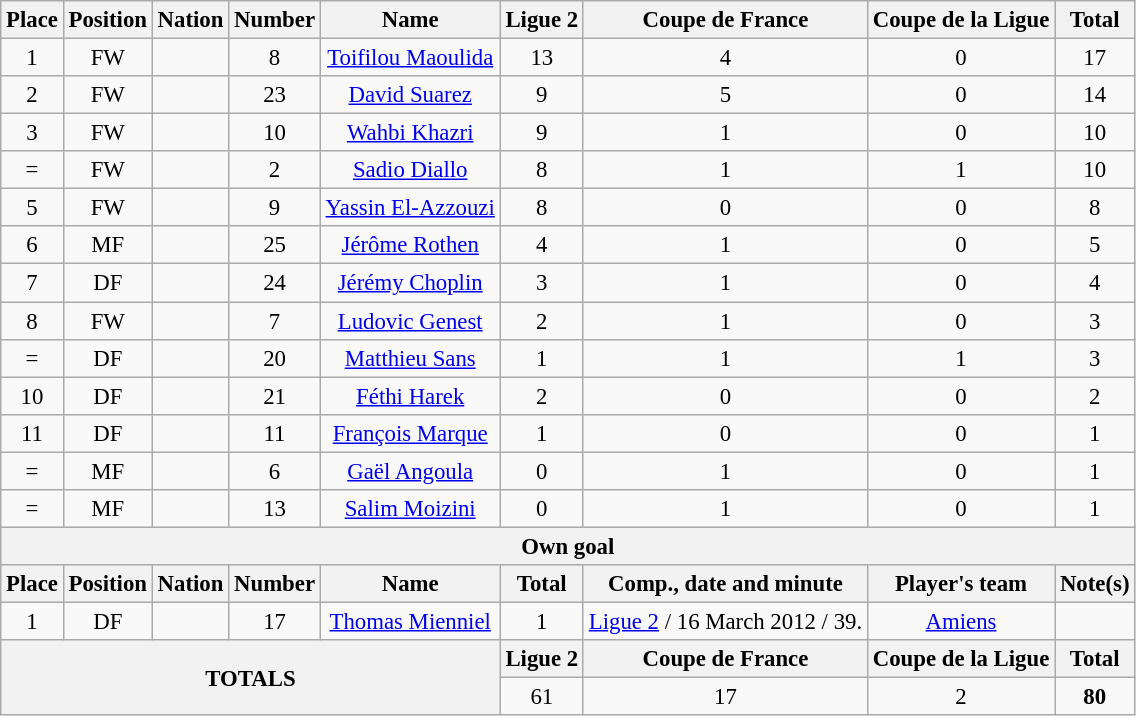<table class="wikitable" style="font-size: 95%; text-align: center;">
<tr>
<th colspan="1"><strong>Place</strong></th>
<th colspan="1"><strong>Position</strong></th>
<th colspan="1"><strong>Nation</strong></th>
<th colspan="1"><strong>Number</strong></th>
<th colspan="1"><strong>Name</strong></th>
<th colspan="1"><strong>Ligue 2</strong></th>
<th colspan="1"><strong>Coupe de France</strong></th>
<th colspan="1"><strong>Coupe de la Ligue</strong></th>
<th colspan="1"><strong>Total</strong></th>
</tr>
<tr>
<td>1</td>
<td>FW</td>
<td></td>
<td>8</td>
<td><a href='#'>Toifilou Maoulida</a></td>
<td>13</td>
<td>4</td>
<td>0</td>
<td>17</td>
</tr>
<tr>
<td>2</td>
<td>FW</td>
<td></td>
<td>23</td>
<td><a href='#'>David Suarez</a></td>
<td>9</td>
<td>5</td>
<td>0</td>
<td>14</td>
</tr>
<tr>
<td>3</td>
<td>FW</td>
<td></td>
<td>10</td>
<td><a href='#'>Wahbi Khazri</a></td>
<td>9</td>
<td>1</td>
<td>0</td>
<td>10</td>
</tr>
<tr>
<td>=</td>
<td>FW</td>
<td></td>
<td>2</td>
<td><a href='#'>Sadio Diallo</a></td>
<td>8</td>
<td>1</td>
<td>1</td>
<td>10</td>
</tr>
<tr>
<td>5</td>
<td>FW</td>
<td></td>
<td>9</td>
<td><a href='#'>Yassin El-Azzouzi</a></td>
<td>8</td>
<td>0</td>
<td>0</td>
<td>8</td>
</tr>
<tr>
<td>6</td>
<td>MF</td>
<td></td>
<td>25</td>
<td><a href='#'>Jérôme Rothen</a></td>
<td>4</td>
<td>1</td>
<td>0</td>
<td>5</td>
</tr>
<tr>
<td>7</td>
<td>DF</td>
<td></td>
<td>24</td>
<td><a href='#'>Jérémy Choplin</a></td>
<td>3</td>
<td>1</td>
<td>0</td>
<td>4</td>
</tr>
<tr>
<td>8</td>
<td>FW</td>
<td></td>
<td>7</td>
<td><a href='#'>Ludovic Genest</a></td>
<td>2</td>
<td>1</td>
<td>0</td>
<td>3</td>
</tr>
<tr>
<td>=</td>
<td>DF</td>
<td></td>
<td>20</td>
<td><a href='#'>Matthieu Sans</a></td>
<td>1</td>
<td>1</td>
<td>1</td>
<td>3</td>
</tr>
<tr>
<td>10</td>
<td>DF</td>
<td></td>
<td>21</td>
<td><a href='#'>Féthi Harek</a></td>
<td>2</td>
<td>0</td>
<td>0</td>
<td>2</td>
</tr>
<tr>
<td>11</td>
<td>DF</td>
<td></td>
<td>11</td>
<td><a href='#'>François Marque</a></td>
<td>1</td>
<td>0</td>
<td>0</td>
<td>1</td>
</tr>
<tr>
<td>=</td>
<td>MF</td>
<td></td>
<td>6</td>
<td><a href='#'>Gaël Angoula</a></td>
<td>0</td>
<td>1</td>
<td>0</td>
<td>1</td>
</tr>
<tr>
<td>=</td>
<td>MF</td>
<td></td>
<td>13</td>
<td><a href='#'>Salim Moizini</a></td>
<td>0</td>
<td>1</td>
<td>0</td>
<td>1</td>
</tr>
<tr>
<th colspan="9"><strong>Own goal</strong></th>
</tr>
<tr>
<th colspan="1"><strong>Place</strong></th>
<th colspan="1"><strong>Position</strong></th>
<th colspan="1"><strong>Nation</strong></th>
<th colspan="1"><strong>Number</strong></th>
<th colspan="1"><strong>Name</strong></th>
<th colspan="1"><strong>Total</strong></th>
<th colspan="1"><strong>Comp., date and minute</strong></th>
<th colspan="1"><strong>Player's team</strong></th>
<th colspan="1"><strong>Note(s)</strong></th>
</tr>
<tr>
<td>1</td>
<td>DF</td>
<td></td>
<td>17</td>
<td><a href='#'>Thomas Mienniel</a></td>
<td>1</td>
<td><a href='#'>Ligue 2</a> / 16 March 2012 / 39.</td>
<td><a href='#'>Amiens</a></td>
<td></td>
</tr>
<tr>
<th colspan="5" rowspan="2"><strong>TOTALS</strong></th>
<th rowspan="1">Ligue 2</th>
<th rowspan="1">Coupe de France</th>
<th rowspan="1">Coupe de la Ligue</th>
<th rowspan="1"><strong>Total</strong></th>
</tr>
<tr>
<td>61</td>
<td>17</td>
<td>2</td>
<td><strong>80</strong></td>
</tr>
</table>
